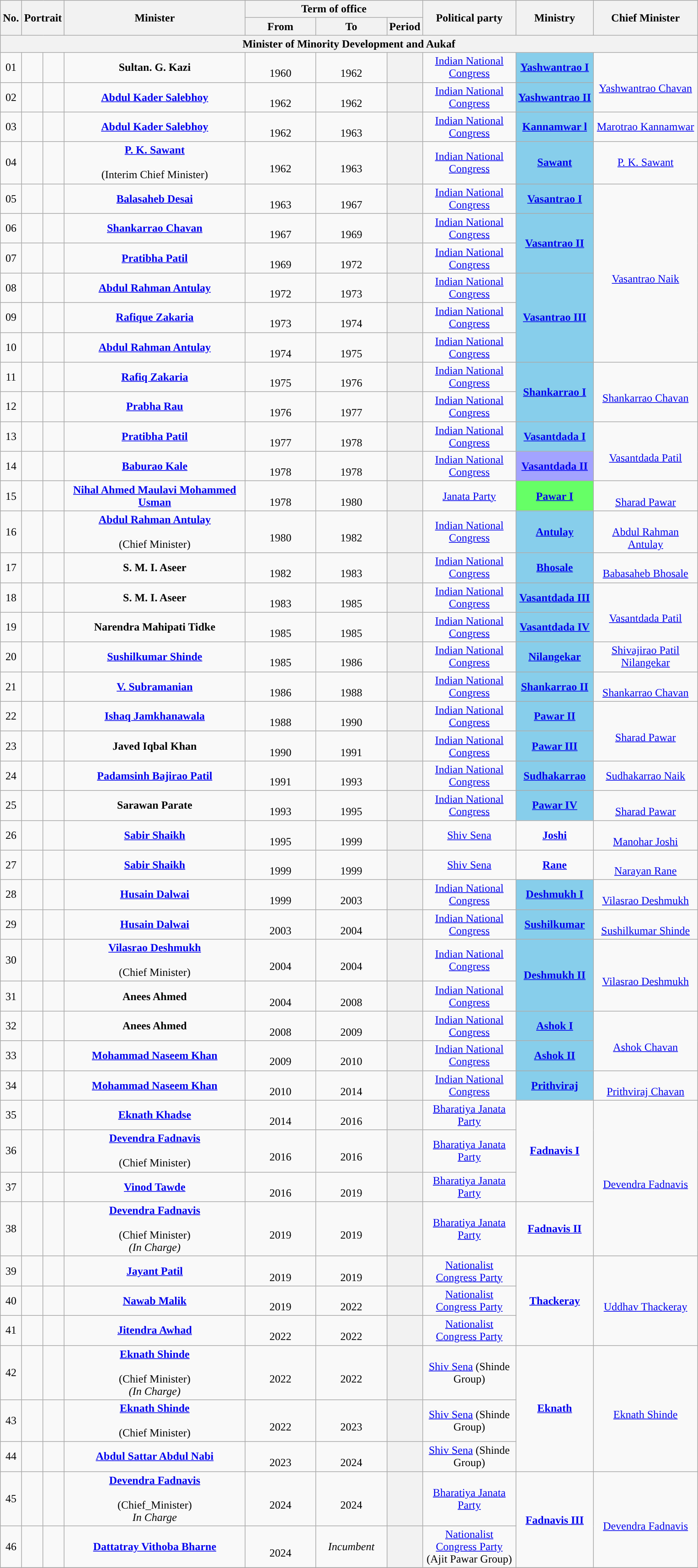<table class="wikitable" style="text-align:center">
<tr>
<th rowspan="2">No.</th>
<th rowspan="2" colspan="2">Portrait</th>
<th rowspan="2" style="width:16em">Minister<br></th>
<th colspan="3">Term of office</th>
<th rowspan="2" style="width:8em">Political party</th>
<th rowspan="2">Ministry</th>
<th rowspan="2" style="width:9em">Chief Minister</th>
</tr>
<tr>
<th style="width:6em">From</th>
<th style="width:6em">To</th>
<th>Period</th>
</tr>
<tr>
<th colspan="10">Minister of Minority Development and Aukaf</th>
</tr>
<tr>
<td>01</td>
<td style="color:inherit;background:"></td>
<td></td>
<td><strong>Sultan. G. Kazi</strong>  <br> </td>
<td><br>1960</td>
<td><br>1962</td>
<th></th>
<td><a href='#'>Indian National Congress</a></td>
<td bgcolor="#87CEEB"><a href='#'><strong>Yashwantrao I</strong></a></td>
<td rowspan="2"> <br><a href='#'>Yashwantrao Chavan</a></td>
</tr>
<tr>
<td>02</td>
<td style="color:inherit;background:"></td>
<td></td>
<td><strong><a href='#'>Abdul Kader Salebhoy</a></strong> <br> </td>
<td><br>1962</td>
<td><br>1962</td>
<th></th>
<td><a href='#'>Indian National Congress</a></td>
<td bgcolor="#87CEEB"><a href='#'><strong>Yashwantrao II</strong></a></td>
</tr>
<tr>
<td>03</td>
<td style="color:inherit;background:"></td>
<td></td>
<td><strong><a href='#'>Abdul Kader Salebhoy</a></strong> <br> </td>
<td><br>1962</td>
<td><br>1963</td>
<th></th>
<td><a href='#'>Indian National Congress</a></td>
<td bgcolor="#87CEEB"><a href='#'><strong>Kannamwar l</strong></a></td>
<td><a href='#'>Marotrao Kannamwar</a></td>
</tr>
<tr>
<td>04</td>
<td style="color:inherit;background:"></td>
<td></td>
<td><strong><a href='#'>P. K. Sawant</a></strong> <br>  <br>(Interim Chief Minister)</td>
<td><br>1962</td>
<td><br>1963</td>
<th></th>
<td><a href='#'>Indian National Congress</a></td>
<td bgcolor="#87CEEB"><a href='#'><strong>Sawant</strong></a></td>
<td><a href='#'>P. K. Sawant</a></td>
</tr>
<tr>
<td>05</td>
<td style="color:inherit;background:"></td>
<td></td>
<td><strong><a href='#'>Balasaheb Desai</a></strong> <br> </td>
<td><br>1963</td>
<td><br>1967</td>
<th></th>
<td><a href='#'>Indian National Congress</a></td>
<td bgcolor="#87CEEB"><a href='#'><strong>Vasantrao I</strong></a></td>
<td rowspan="6"><br><a href='#'>Vasantrao Naik</a></td>
</tr>
<tr>
<td>06</td>
<td style="color:inherit;background:"></td>
<td></td>
<td><strong><a href='#'>Shankarrao Chavan</a></strong> <br> </td>
<td><br>1967</td>
<td><br>1969</td>
<th></th>
<td><a href='#'>Indian National Congress</a></td>
<td rowspan="2" bgcolor="#87CEEB"><a href='#'><strong>Vasantrao II</strong></a></td>
</tr>
<tr>
<td>07</td>
<td style="color:inherit;background:"></td>
<td></td>
<td><strong><a href='#'>Pratibha Patil</a></strong> <br> </td>
<td><br>1969</td>
<td><br>1972</td>
<th></th>
<td><a href='#'>Indian National Congress</a></td>
</tr>
<tr>
<td>08</td>
<td style="color:inherit;background:"></td>
<td></td>
<td><strong><a href='#'>Abdul Rahman Antulay</a></strong> <br> </td>
<td><br>1972</td>
<td><br>1973</td>
<th></th>
<td><a href='#'>Indian National Congress</a></td>
<td rowspan="3" bgcolor="#87CEEB"><a href='#'><strong>Vasantrao III</strong></a></td>
</tr>
<tr>
<td>09</td>
<td style="color:inherit;background:"></td>
<td></td>
<td><strong><a href='#'>Rafique Zakaria</a></strong> <br> </td>
<td><br>1973</td>
<td><br>1974</td>
<th></th>
<td><a href='#'>Indian National Congress</a></td>
</tr>
<tr>
<td>10</td>
<td style="color:inherit;background:"></td>
<td></td>
<td><strong><a href='#'>Abdul Rahman Antulay</a></strong> <br> </td>
<td><br>1974</td>
<td><br>1975</td>
<th></th>
<td><a href='#'>Indian National Congress</a></td>
</tr>
<tr>
<td>11</td>
<td style="color:inherit;background:"></td>
<td></td>
<td><strong><a href='#'>Rafiq Zakaria</a></strong> <br> </td>
<td><br>1975</td>
<td><br>1976</td>
<th></th>
<td><a href='#'>Indian National Congress</a></td>
<td rowspan="2" bgcolor="#87CEEB"><a href='#'><strong>Shankarrao I</strong></a></td>
<td rowspan="2"><br><a href='#'>Shankarrao Chavan</a></td>
</tr>
<tr>
<td>12</td>
<td style="color:inherit;background:"></td>
<td></td>
<td><strong><a href='#'>Prabha Rau</a></strong> <br> </td>
<td><br>1976</td>
<td><br>1977</td>
<th></th>
<td><a href='#'>Indian National Congress</a></td>
</tr>
<tr>
<td>13</td>
<td style="color:inherit;background:"></td>
<td></td>
<td><strong><a href='#'>Pratibha Patil</a></strong> <br> </td>
<td><br>1977</td>
<td><br>1978</td>
<th></th>
<td><a href='#'>Indian National Congress</a></td>
<td rowspan="1" bgcolor="#88CEEB"><a href='#'><strong>Vasantdada I</strong></a></td>
<td rowspan="2"><br><a href='#'>Vasantdada Patil</a></td>
</tr>
<tr>
<td>14</td>
<td style="color:inherit;background:"></td>
<td></td>
<td><strong><a href='#'>Baburao Kale</a></strong> <br> </td>
<td><br>1978</td>
<td><br>1978</td>
<th></th>
<td><a href='#'>Indian National Congress</a></td>
<td bgcolor="#A3A3FF"><a href='#'><strong>Vasantdada II</strong></a></td>
</tr>
<tr>
<td>15</td>
<td style="color:inherit;background:"></td>
<td></td>
<td><strong><a href='#'>Nihal Ahmed Maulavi Mohammed Usman</a></strong> <br> </td>
<td><br>1978</td>
<td><br>1980</td>
<th></th>
<td><a href='#'>Janata Party</a></td>
<td rowspan="1" bgcolor="#66FF66"><a href='#'><strong>Pawar I</strong></a></td>
<td rowspan="1"><br><a href='#'>Sharad Pawar</a></td>
</tr>
<tr>
<td>16</td>
<td style="color:inherit;background:"></td>
<td></td>
<td><strong><a href='#'>Abdul Rahman Antulay</a></strong> <br> <br> (Chief Minister)</td>
<td><br>1980</td>
<td><br>1982</td>
<th></th>
<td><a href='#'>Indian National Congress</a></td>
<td rowspan="1" bgcolor="#87CEEB"><a href='#'><strong>Antulay</strong></a></td>
<td rowspan="1"> <br><a href='#'>Abdul Rahman Antulay</a></td>
</tr>
<tr>
<td>17</td>
<td style="color:inherit;background:"></td>
<td></td>
<td><strong>S. M. I. Aseer</strong>  <br> </td>
<td><br>1982</td>
<td><br>1983</td>
<th></th>
<td><a href='#'>Indian National Congress</a></td>
<td rowspan="1" bgcolor="#87CEEB"><a href='#'><strong>Bhosale</strong></a></td>
<td rowspan="1"> <br><a href='#'>Babasaheb Bhosale</a></td>
</tr>
<tr>
<td>18</td>
<td style="color:inherit;background:"></td>
<td></td>
<td><strong>S. M. I. Aseer</strong>   <br> </td>
<td><br>1983</td>
<td><br>1985</td>
<th></th>
<td><a href='#'>Indian National Congress</a></td>
<td bgcolor="#87CEEB"><a href='#'><strong>Vasantdada III</strong></a></td>
<td rowspan="2"><br><a href='#'>Vasantdada Patil</a></td>
</tr>
<tr>
<td>19</td>
<td style="color:inherit;background:"></td>
<td></td>
<td><strong>Narendra Mahipati Tidke</strong> <br> </td>
<td><br>1985</td>
<td><br>1985</td>
<th></th>
<td><a href='#'>Indian National Congress</a></td>
<td bgcolor="#87CEEB"><a href='#'><strong>Vasantdada IV</strong></a></td>
</tr>
<tr>
<td>20</td>
<td style="color:inherit;background:"></td>
<td></td>
<td><strong><a href='#'>Sushilkumar Shinde</a></strong>  <br> </td>
<td><br>1985</td>
<td><br>1986</td>
<th></th>
<td><a href='#'>Indian National Congress</a></td>
<td bgcolor="#87CEEB"><a href='#'><strong>Nilangekar</strong></a></td>
<td><a href='#'>Shivajirao Patil Nilangekar</a></td>
</tr>
<tr>
<td>21</td>
<td style="color:inherit;background:"></td>
<td></td>
<td><strong><a href='#'>V. Subramanian</a></strong> <br> </td>
<td><br>1986</td>
<td><br>1988</td>
<th></th>
<td><a href='#'>Indian National Congress</a></td>
<td rowspan="1"bgcolor="#87CEEB"><a href='#'><strong>Shankarrao II</strong></a></td>
<td rowspan="1"> <br><a href='#'>Shankarrao Chavan</a></td>
</tr>
<tr>
<td>22</td>
<td style="color:inherit;background:"></td>
<td></td>
<td><strong><a href='#'>Ishaq Jamkhanawala</a></strong>   <br> </td>
<td><br>1988</td>
<td><br>1990</td>
<th></th>
<td><a href='#'>Indian National Congress</a></td>
<td rowspan="1" bgcolor="#87CEEB"><a href='#'><strong>Pawar II</strong></a></td>
<td rowspan="2"> <br><a href='#'>Sharad Pawar</a></td>
</tr>
<tr>
<td>23</td>
<td style="color:inherit;background:"></td>
<td></td>
<td><strong>Javed Iqbal Khan</strong> <br> </td>
<td><br>1990</td>
<td><br>1991</td>
<th></th>
<td><a href='#'>Indian National Congress</a></td>
<td rowspan="1" bgcolor="#87CEEB"><a href='#'><strong>Pawar III</strong></a></td>
</tr>
<tr>
<td>24</td>
<td style="color:inherit;background:"></td>
<td></td>
<td><strong><a href='#'>Padamsinh Bajirao Patil</a></strong> <br> </td>
<td><br>1991</td>
<td><br>1993</td>
<th></th>
<td><a href='#'>Indian National Congress</a></td>
<td rowspan="1" bgcolor="#87CEEB"><a href='#'><strong>Sudhakarrao</strong></a></td>
<td rowspan="1"><a href='#'>Sudhakarrao Naik</a></td>
</tr>
<tr>
<td>25</td>
<td style="color:inherit;background:"></td>
<td></td>
<td><strong>Sarawan Parate</strong> <br> </td>
<td><br>1993</td>
<td><br>1995</td>
<th></th>
<td><a href='#'>Indian National Congress</a></td>
<td bgcolor="#87CEEB"><a href='#'><strong>Pawar IV</strong></a></td>
<td> <br><a href='#'>Sharad Pawar</a></td>
</tr>
<tr>
<td>26</td>
<td style="color:inherit;background:"></td>
<td></td>
<td><strong><a href='#'>Sabir Shaikh</a></strong> <br> </td>
<td><br>1995</td>
<td><br>1999</td>
<th></th>
<td><a href='#'>Shiv Sena</a></td>
<td rowspan="1"><a href='#'><strong>Joshi</strong></a></td>
<td rowspan="1"> <br><a href='#'>Manohar Joshi</a></td>
</tr>
<tr>
<td>27</td>
<td style="color:inherit;background:"></td>
<td></td>
<td><strong><a href='#'>Sabir Shaikh</a></strong> <br> </td>
<td><br>1999</td>
<td><br>1999</td>
<th></th>
<td><a href='#'>Shiv Sena</a></td>
<td rowspan="1"><a href='#'><strong>Rane</strong></a></td>
<td rowspan="1"> <br><a href='#'>Narayan Rane</a></td>
</tr>
<tr>
<td>28</td>
<td style="color:inherit;background:"></td>
<td></td>
<td><strong><a href='#'>Husain Dalwai</a></strong> <br> </td>
<td><br>1999</td>
<td><br>2003</td>
<th></th>
<td><a href='#'>Indian National Congress</a></td>
<td rowspan="1" bgcolor="#87CEEB"><a href='#'><strong>Deshmukh I</strong></a></td>
<td rowspan="1"> <br><a href='#'>Vilasrao Deshmukh</a></td>
</tr>
<tr>
<td>29</td>
<td style="color:inherit;background:"></td>
<td></td>
<td><strong><a href='#'>Husain Dalwai</a></strong> <br> </td>
<td><br>2003</td>
<td><br>2004</td>
<th></th>
<td><a href='#'>Indian National Congress</a></td>
<td rowspan="1" bgcolor="#87CEEB"><a href='#'><strong>Sushilkumar</strong></a></td>
<td rowspan="1"> <br><a href='#'>Sushilkumar Shinde</a></td>
</tr>
<tr>
<td>30</td>
<td style="color:inherit;background:"></td>
<td></td>
<td><strong><a href='#'>Vilasrao Deshmukh</a></strong> <br> <br>(Chief Minister)</td>
<td><br>2004</td>
<td><br>2004</td>
<th></th>
<td><a href='#'>Indian National Congress</a></td>
<td rowspan="2" bgcolor="#87CEEB"><a href='#'><strong>Deshmukh II</strong></a></td>
<td rowspan="2"> <br><a href='#'>Vilasrao Deshmukh</a></td>
</tr>
<tr>
<td>31</td>
<td style="color:inherit;background:"></td>
<td></td>
<td><strong>Anees Ahmed</strong> <br> </td>
<td><br>2004</td>
<td><br>2008</td>
<th></th>
<td><a href='#'>Indian National Congress</a></td>
</tr>
<tr>
<td>32</td>
<td style="color:inherit;background:"></td>
<td></td>
<td><strong>Anees Ahmed</strong> <br> </td>
<td><br>2008</td>
<td><br>2009</td>
<th></th>
<td><a href='#'>Indian National Congress</a></td>
<td bgcolor="#87CEEB"><a href='#'><strong>Ashok I</strong></a></td>
<td rowspan="2"><br><a href='#'>Ashok Chavan</a></td>
</tr>
<tr>
<td>33</td>
<td style="color:inherit;background:"></td>
<td></td>
<td><strong><a href='#'>Mohammad Naseem Khan</a></strong> <br> </td>
<td><br>2009</td>
<td><br>2010</td>
<th></th>
<td><a href='#'>Indian National Congress</a></td>
<td bgcolor="#87CEEB"><a href='#'><strong>Ashok II</strong></a></td>
</tr>
<tr>
<td>34</td>
<td style="color:inherit;background:"></td>
<td></td>
<td><strong><a href='#'>Mohammad Naseem Khan</a></strong> <br> </td>
<td><br>2010</td>
<td><br>2014</td>
<th></th>
<td><a href='#'>Indian National Congress</a></td>
<td rowspan="1" bgcolor="#87CEEB"><a href='#'><strong>Prithviraj</strong></a></td>
<td rowspan="1"><br><a href='#'>Prithviraj Chavan</a></td>
</tr>
<tr>
<td>35</td>
<td style="color:inherit;background:"></td>
<td></td>
<td><strong><a href='#'>Eknath Khadse</a></strong> <br> </td>
<td><br>2014</td>
<td><br>2016</td>
<th></th>
<td rowspan="1"><a href='#'>Bharatiya Janata Party</a></td>
<td rowspan="3"><a href='#'><strong>Fadnavis I</strong></a></td>
<td rowspan="4"> <br><a href='#'>Devendra Fadnavis</a></td>
</tr>
<tr>
<td>36</td>
<td style="color:inherit;background:"></td>
<td></td>
<td><strong><a href='#'>Devendra Fadnavis</a></strong>  <br> <br>(Chief Minister)</td>
<td><br>2016</td>
<td><br>2016</td>
<th></th>
<td rowspan="1"><a href='#'>Bharatiya Janata Party</a></td>
</tr>
<tr>
<td>37</td>
<td style="color:inherit;background:"></td>
<td></td>
<td><strong><a href='#'>Vinod Tawde</a></strong> <br> </td>
<td><br>2016</td>
<td><br>2019</td>
<th></th>
<td rowspan="1"><a href='#'>Bharatiya Janata Party</a></td>
</tr>
<tr>
<td>38</td>
<td style="color:inherit;background:"></td>
<td></td>
<td><strong><a href='#'>Devendra Fadnavis</a></strong>  <br> <br>(Chief Minister) <br><em>(In Charge)</em></td>
<td><br>2019</td>
<td><br>2019</td>
<th></th>
<td><a href='#'>Bharatiya Janata Party</a></td>
<td rowspan="1"><a href='#'><strong>Fadnavis II</strong></a></td>
</tr>
<tr>
<td>39</td>
<td style="color:inherit;background:"></td>
<td></td>
<td><strong><a href='#'>Jayant Patil</a></strong> <br> </td>
<td><br>2019</td>
<td><br>2019</td>
<th></th>
<td><a href='#'>Nationalist Congress Party</a></td>
<td rowspan="3"><a href='#'><strong>Thackeray</strong></a></td>
<td rowspan="3"> <br><a href='#'>Uddhav Thackeray</a></td>
</tr>
<tr>
<td>40</td>
<td style="color:inherit;background:"></td>
<td></td>
<td><strong><a href='#'>Nawab Malik</a></strong> <br> </td>
<td><br>2019</td>
<td><br>2022</td>
<th></th>
<td><a href='#'>Nationalist Congress Party</a></td>
</tr>
<tr>
<td>41</td>
<td style="color:inherit;background:"></td>
<td></td>
<td><strong><a href='#'>Jitendra Awhad</a></strong> <br> </td>
<td><br>2022</td>
<td><br>2022</td>
<th></th>
<td><a href='#'>Nationalist Congress Party</a></td>
</tr>
<tr>
<td>42</td>
<td style="color:inherit;background:"></td>
<td></td>
<td><strong><a href='#'>Eknath Shinde</a></strong> <br> <br>(Chief Minister) <br><em>(In Charge)</em></td>
<td><br>2022</td>
<td><br>2022</td>
<th></th>
<td><a href='#'>Shiv Sena</a> (Shinde Group)</td>
<td rowspan="3"><a href='#'><strong>Eknath</strong></a></td>
<td rowspan="3"> <br><a href='#'>Eknath Shinde</a></td>
</tr>
<tr>
<td>43</td>
<td style="color:inherit;background:"></td>
<td></td>
<td><strong><a href='#'>Eknath Shinde</a></strong> <br> <br>(Chief Minister)</td>
<td><br>2022</td>
<td><br>2023</td>
<th></th>
<td><a href='#'>Shiv Sena</a> (Shinde Group)</td>
</tr>
<tr>
<td>44</td>
<td style="color:inherit;background:"></td>
<td></td>
<td><strong><a href='#'>Abdul Sattar Abdul Nabi</a></strong> <br> </td>
<td><br>2023</td>
<td><br>2024</td>
<th></th>
<td><a href='#'>Shiv Sena</a> (Shinde Group)</td>
</tr>
<tr>
<td>45</td>
<td style="color:inherit;background:"></td>
<td></td>
<td><strong><a href='#'>Devendra Fadnavis</a></strong>  <br> <br>(Chief_Minister) <br><em>In Charge</em></td>
<td><br>2024</td>
<td><br>2024</td>
<th></th>
<td><a href='#'>Bharatiya Janata Party</a></td>
<td rowspan="2"><a href='#'><strong>Fadnavis III</strong></a></td>
<td rowspan="2"> <br><a href='#'>Devendra Fadnavis</a></td>
</tr>
<tr>
<td>46</td>
<td style="color:inherit;background:"></td>
<td></td>
<td><strong><a href='#'>Dattatray Vithoba Bharne</a></strong> <br> </td>
<td><br>2024</td>
<td><em>Incumbent</em></td>
<th></th>
<td><a href='#'>Nationalist Congress Party</a> (Ajit Pawar Group)</td>
</tr>
<tr>
</tr>
</table>
